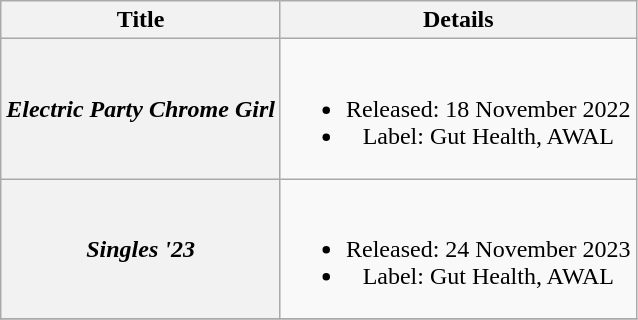<table class="wikitable plainrowheaders" style="text-align:center;" border="1">
<tr>
<th>Title</th>
<th>Details</th>
</tr>
<tr>
<th scope="row"><em>Electric Party Chrome Girl</em></th>
<td><br><ul><li>Released: 18 November 2022</li><li>Label: Gut Health, AWAL</li></ul></td>
</tr>
<tr>
<th scope="row"><em>Singles '23</em></th>
<td><br><ul><li>Released: 24 November 2023</li><li>Label: Gut Health, AWAL</li></ul></td>
</tr>
<tr>
</tr>
</table>
